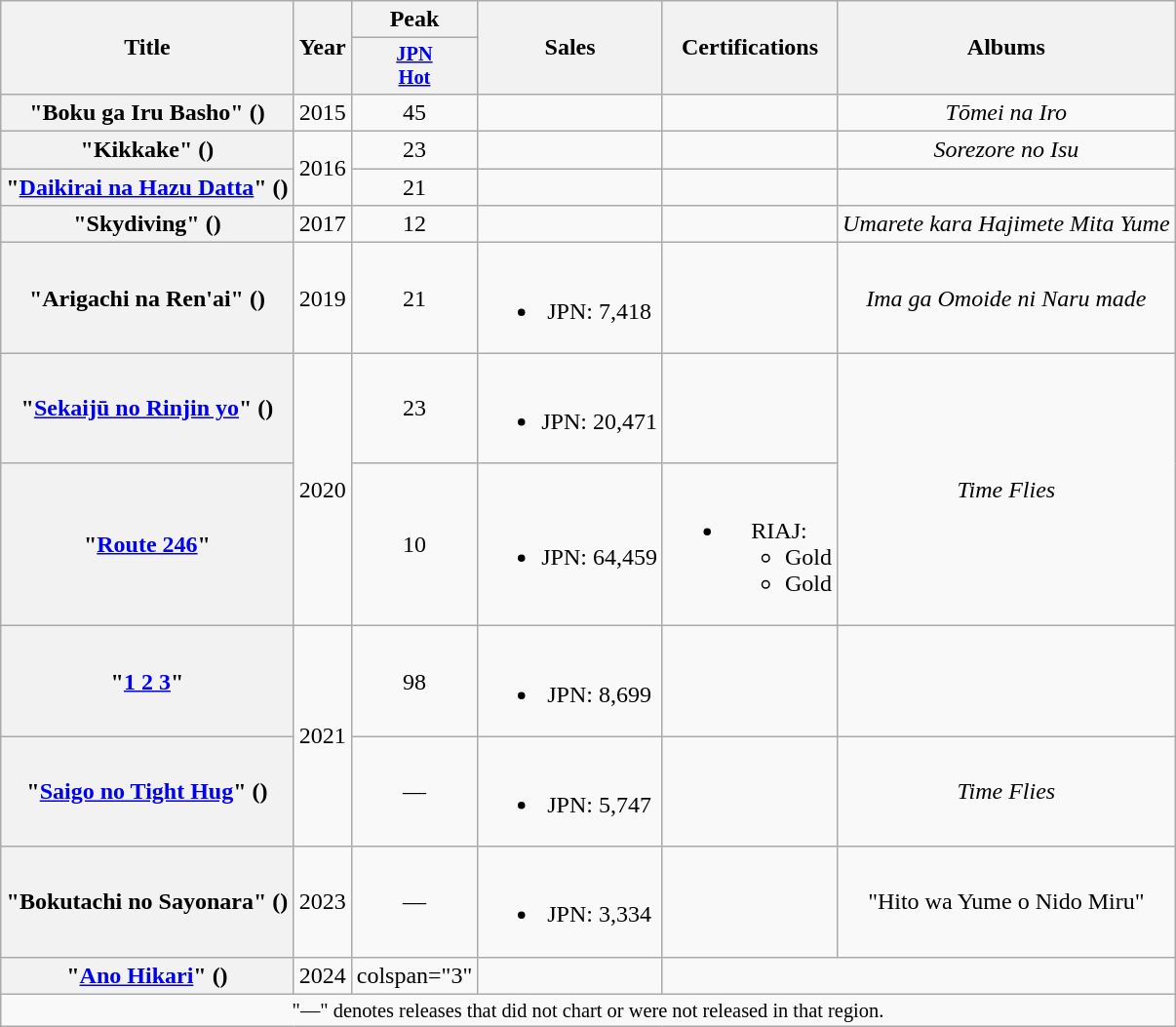<table class="wikitable plainrowheaders" style="text-align:center;">
<tr>
<th scope="col" rowspan="2">Title</th>
<th scope="col" rowspan="2">Year</th>
<th scope="col" colspan="1">Peak</th>
<th scope="col" rowspan="2">Sales</th>
<th scope="col" rowspan="2">Certifications</th>
<th scope="col" rowspan="2">Albums</th>
</tr>
<tr>
<th style="width:2.7em;font-size:85%;"><a href='#'>JPN<br>Hot</a><br></th>
</tr>
<tr>
<th scope="row">"Boku ga Iru Basho" ()</th>
<td>2015</td>
<td>45</td>
<td></td>
<td></td>
<td><em>Tōmei na Iro</em></td>
</tr>
<tr>
<th scope="row">"Kikkake" ()</th>
<td rowspan="2">2016</td>
<td>23</td>
<td></td>
<td></td>
<td><em>Sorezore no Isu</em></td>
</tr>
<tr>
<th scope="row">"<a href='#'>Daikirai na Hazu Datta</a>" ()<br></th>
<td>21</td>
<td></td>
<td></td>
<td></td>
</tr>
<tr>
<th scope="row">"Skydiving" ()</th>
<td>2017</td>
<td>12</td>
<td></td>
<td></td>
<td><em>Umarete kara Hajimete Mita Yume</em></td>
</tr>
<tr>
<th scope="row">"Arigachi na Ren'ai" ()</th>
<td>2019</td>
<td>21</td>
<td><br><ul><li>JPN: 7,418</li></ul></td>
<td></td>
<td><em>Ima ga Omoide ni Naru made</em></td>
</tr>
<tr>
<th scope="row">"<a href='#'>Sekaijū no Rinjin yo</a>" ()</th>
<td rowspan="2">2020</td>
<td>23</td>
<td><br><ul><li>JPN: 20,471</li></ul></td>
<td></td>
<td rowspan="2"><em>Time Flies</em></td>
</tr>
<tr>
<th scope="row">"<a href='#'>Route 246</a>"</th>
<td>10</td>
<td><br><ul><li>JPN: 64,459</li></ul></td>
<td><br><ul><li>RIAJ:<ul><li>Gold </li><li>Gold </li></ul></li></ul></td>
</tr>
<tr>
<th scope="row">"<a href='#'>1 2 3</a>"<br></th>
<td rowspan="2">2021</td>
<td>98</td>
<td><br><ul><li>JPN: 8,699</li></ul></td>
<td></td>
<td></td>
</tr>
<tr>
<th scope="row">"<a href='#'>Saigo no Tight Hug</a>" ()</th>
<td>—</td>
<td><br><ul><li>JPN: 5,747</li></ul></td>
<td></td>
<td><em>Time Flies</em></td>
</tr>
<tr>
<th scope="row">"Bokutachi no Sayonara" ()</th>
<td>2023</td>
<td>—</td>
<td><br><ul><li>JPN: 3,334</li></ul></td>
<td></td>
<td>"Hito wa Yume o Nido Miru"</td>
</tr>
<tr>
<th scope="row">"<a href='#'>Ano Hikari</a>" ()</th>
<td>2024</td>
<td>colspan="3" </td>
<td></td>
</tr>
<tr>
<td colspan="6" style="font-size:85%">"—" denotes releases that did not chart or were not released in that region.</td>
</tr>
</table>
